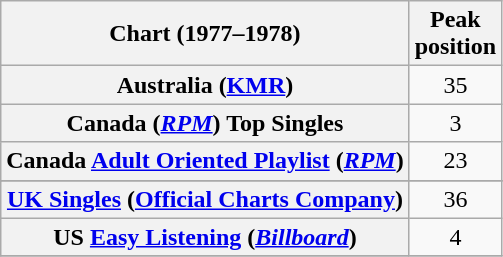<table class="wikitable sortable plainrowheaders">
<tr>
<th>Chart (1977–1978)</th>
<th>Peak<br>position</th>
</tr>
<tr>
<th scope="row">Australia (<a href='#'>KMR</a>)</th>
<td style="text-align:center;">35</td>
</tr>
<tr>
<th scope="row">Canada (<em><a href='#'>RPM</a></em>) Top Singles</th>
<td style="text-align:center;">3</td>
</tr>
<tr>
<th scope="row">Canada <a href='#'>Adult Oriented Playlist</a> (<em><a href='#'>RPM</a></em>)</th>
<td style="text-align:center;">23</td>
</tr>
<tr>
</tr>
<tr>
<th scope="row"><a href='#'>UK Singles</a> (<a href='#'>Official Charts Company</a>)</th>
<td style="text-align:center;">36</td>
</tr>
<tr>
<th scope="row">US <a href='#'>Easy Listening</a> (<em><a href='#'>Billboard</a></em>)</th>
<td style="text-align:center;">4</td>
</tr>
<tr>
</tr>
</table>
